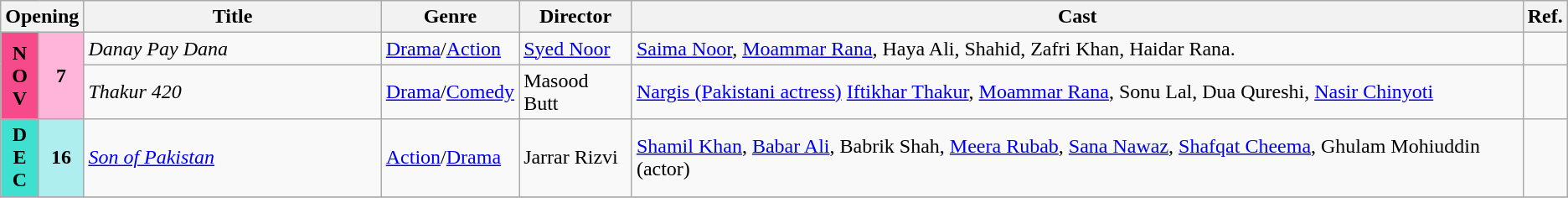<table class="wikitable">
<tr style="background:#b0e0e66; text-align:center;">
<th colspan="2"><strong>Opening</strong></th>
<th style="width:19%;"><strong>Title</strong></th>
<th><strong>Genre</strong></th>
<th><strong>Director</strong></th>
<th><strong>Cast</strong></th>
<th><strong>Ref.</strong></th>
</tr>
<tr>
<td rowspan="2" style="text-align:center; background:#f64a8a;"><strong>N<br>O<br>V</strong></td>
<td rowspan="2" style="text-align:center; textcolor:#000; background:#ffb5da;"><strong>7</strong></td>
<td><em>Danay Pay Dana</em></td>
<td><a href='#'>Drama</a>/<a href='#'>Action</a></td>
<td><a href='#'>Syed Noor</a></td>
<td><a href='#'>Saima Noor</a>, <a href='#'>Moammar Rana</a>, Haya Ali, Shahid, Zafri Khan, Haidar Rana.</td>
<td></td>
</tr>
<tr>
<td><em>Thakur 420</em></td>
<td><a href='#'>Drama</a>/<a href='#'>Comedy</a></td>
<td>Masood Butt</td>
<td><a href='#'>Nargis (Pakistani actress)</a> <a href='#'>Iftikhar Thakur</a>, <a href='#'>Moammar Rana</a>, Sonu Lal, Dua Qureshi, <a href='#'>Nasir Chinyoti</a></td>
<td></td>
</tr>
<tr>
<td rowspan="1" style="text-align:center; background:#40e0d0;"><strong>D<br>E<br>C</strong></td>
<td rowspan="1" style="text-align:center; textcolor:#000; background:#afeeee;"><strong>16</strong></td>
<td><em><a href='#'>Son of Pakistan</a></em></td>
<td><a href='#'>Action</a>/<a href='#'>Drama</a></td>
<td>Jarrar Rizvi</td>
<td><a href='#'>Shamil Khan</a>, <a href='#'>Babar Ali</a>, Babrik Shah, <a href='#'>Meera Rubab</a>, <a href='#'>Sana Nawaz</a>, <a href='#'>Shafqat Cheema</a>, Ghulam Mohiuddin (actor)</td>
<td></td>
</tr>
<tr>
</tr>
</table>
